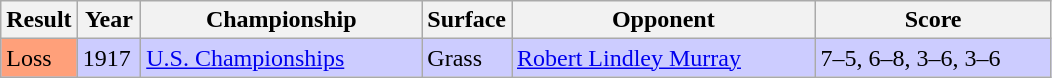<table class="sortable wikitable">
<tr>
<th style="width:40px">Result</th>
<th style="width:35px">Year</th>
<th style="width:180px">Championship</th>
<th style="width:50px">Surface</th>
<th style="width:195px">Opponent</th>
<th style="width:150px" class="unsortable">Score</th>
</tr>
<tr style="background:#ccf;">
<td style="background:#ffa07a;">Loss</td>
<td>1917</td>
<td><a href='#'>U.S. Championships</a></td>
<td>Grass</td>
<td> <a href='#'>Robert Lindley Murray</a></td>
<td>7–5, 6–8, 3–6, 3–6</td>
</tr>
</table>
